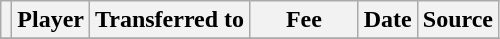<table class="wikitable plainrowheaders sortable">
<tr>
<th></th>
<th scope="col">Player</th>
<th>Transferred to</th>
<th style="width: 65px;">Fee</th>
<th scope="col">Date</th>
<th scope="col">Source</th>
</tr>
<tr>
</tr>
</table>
